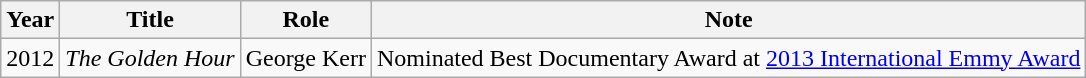<table class="wikitable">
<tr>
<th style="text-align: center; font-weight: bold;">Year</th>
<th style="text-align: center; font-weight: bold;">Title</th>
<th style="text-align: center; font-weight: bold;">Role</th>
<th style="text-align: center; font-weight: bold;">Note</th>
</tr>
<tr>
<td>2012</td>
<td><em>The Golden Hour</em></td>
<td>George Kerr</td>
<td>Nominated Best Documentary Award at <a href='#'>2013 International Emmy Award</a></td>
</tr>
</table>
